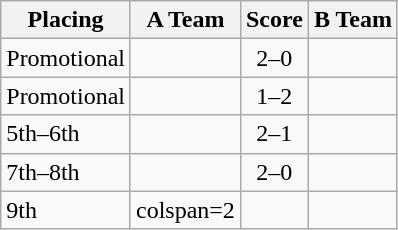<table class=wikitable style="border:1px solid #AAAAAA;">
<tr>
<th>Placing</th>
<th>A Team</th>
<th>Score</th>
<th>B Team</th>
</tr>
<tr>
<td>Promotional</td>
<td><strong></strong></td>
<td align="center">2–0</td>
<td></td>
</tr>
<tr>
<td>Promotional</td>
<td></td>
<td align="center">1–2</td>
<td><strong></strong></td>
</tr>
<tr>
<td>5th–6th</td>
<td><strong></strong></td>
<td align="center">2–1</td>
<td></td>
</tr>
<tr>
<td>7th–8th</td>
<td><strong></strong></td>
<td align="center">2–0</td>
<td></td>
</tr>
<tr>
<td>9th</td>
<td>colspan=2 </td>
<td></td>
</tr>
</table>
